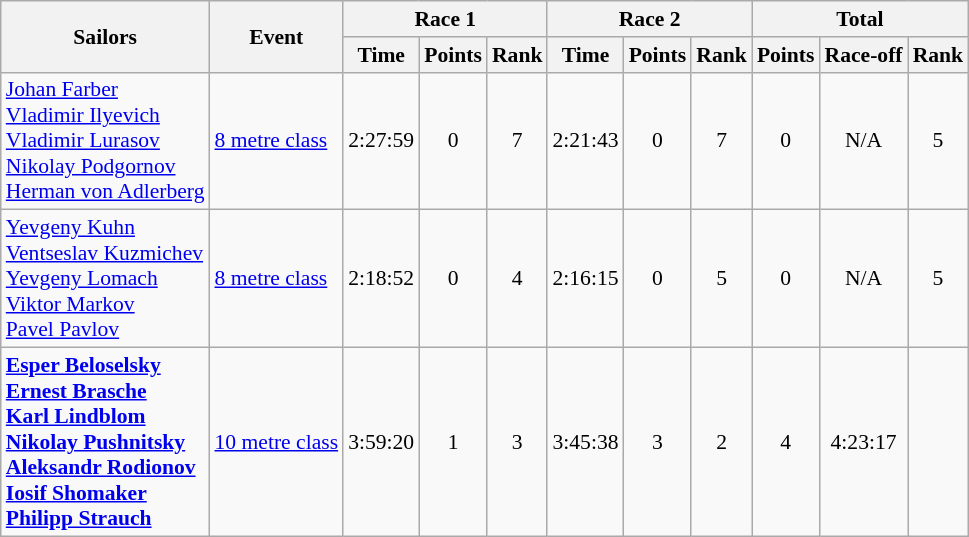<table class=wikitable style="font-size:90%">
<tr>
<th rowspan=2>Sailors</th>
<th rowspan=2>Event</th>
<th colspan=3>Race 1</th>
<th colspan=3>Race 2</th>
<th colspan=3>Total</th>
</tr>
<tr>
<th>Time</th>
<th>Points</th>
<th>Rank</th>
<th>Time</th>
<th>Points</th>
<th>Rank</th>
<th>Points</th>
<th>Race-off</th>
<th>Rank</th>
</tr>
<tr>
<td><a href='#'>Johan Farber</a> <br> <a href='#'>Vladimir Ilyevich</a> <br> <a href='#'>Vladimir Lurasov</a> <br> <a href='#'>Nikolay Podgornov</a> <br> <a href='#'>Herman von Adlerberg</a></td>
<td><a href='#'>8 metre class</a></td>
<td align=center>2:27:59</td>
<td align=center>0</td>
<td align=center>7</td>
<td align=center>2:21:43</td>
<td align=center>0</td>
<td align=center>7</td>
<td align=center>0</td>
<td align=center>N/A</td>
<td align=center>5</td>
</tr>
<tr>
<td><a href='#'>Yevgeny Kuhn</a> <br> <a href='#'>Ventseslav Kuzmichev</a> <br> <a href='#'>Yevgeny Lomach</a> <br> <a href='#'>Viktor Markov</a> <br> <a href='#'>Pavel Pavlov</a></td>
<td><a href='#'>8 metre class</a></td>
<td align=center>2:18:52</td>
<td align=center>0</td>
<td align=center>4</td>
<td align=center>2:16:15</td>
<td align=center>0</td>
<td align=center>5</td>
<td align=center>0</td>
<td align=center>N/A</td>
<td align=center>5</td>
</tr>
<tr>
<td><strong><a href='#'>Esper Beloselsky</a> <br> <a href='#'>Ernest Brasche</a> <br> <a href='#'>Karl Lindblom</a> <br> <a href='#'>Nikolay Pushnitsky</a> <br> <a href='#'>Aleksandr Rodionov</a> <br> <a href='#'>Iosif Shomaker</a> <br> <a href='#'>Philipp Strauch</a></strong></td>
<td><a href='#'>10 metre class</a></td>
<td align=center>3:59:20</td>
<td align=center>1</td>
<td align=center>3</td>
<td align=center>3:45:38</td>
<td align=center>3</td>
<td align=center>2</td>
<td align=center>4</td>
<td align=center>4:23:17</td>
<td align=center></td>
</tr>
</table>
